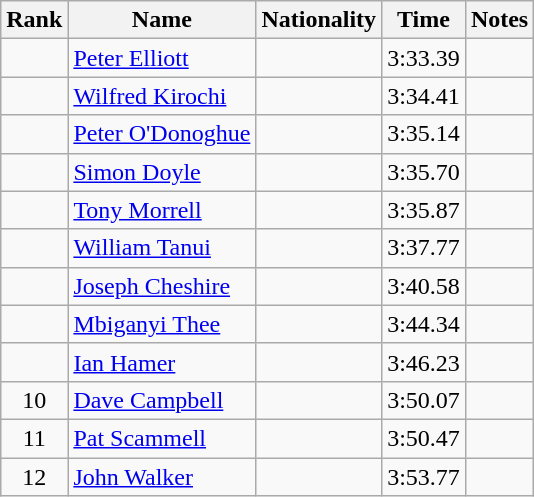<table class="wikitable sortable" style=" text-align:center">
<tr>
<th>Rank</th>
<th>Name</th>
<th>Nationality</th>
<th>Time</th>
<th>Notes</th>
</tr>
<tr>
<td></td>
<td align=left><a href='#'>Peter Elliott</a></td>
<td align=left></td>
<td>3:33.39</td>
<td></td>
</tr>
<tr>
<td></td>
<td align=left><a href='#'>Wilfred Kirochi</a></td>
<td align=left></td>
<td>3:34.41</td>
<td></td>
</tr>
<tr>
<td></td>
<td align=left><a href='#'>Peter O'Donoghue</a></td>
<td align=left></td>
<td>3:35.14</td>
<td></td>
</tr>
<tr>
<td></td>
<td align=left><a href='#'>Simon Doyle</a></td>
<td align=left></td>
<td>3:35.70</td>
<td></td>
</tr>
<tr>
<td></td>
<td align=left><a href='#'>Tony Morrell</a></td>
<td align=left></td>
<td>3:35.87</td>
<td></td>
</tr>
<tr>
<td></td>
<td align=left><a href='#'>William Tanui</a></td>
<td align=left></td>
<td>3:37.77</td>
<td></td>
</tr>
<tr>
<td></td>
<td align=left><a href='#'>Joseph Cheshire</a></td>
<td align=left></td>
<td>3:40.58</td>
<td></td>
</tr>
<tr>
<td></td>
<td align=left><a href='#'>Mbiganyi Thee</a></td>
<td align=left></td>
<td>3:44.34</td>
<td></td>
</tr>
<tr>
<td></td>
<td align=left><a href='#'>Ian Hamer</a></td>
<td align=left></td>
<td>3:46.23</td>
<td></td>
</tr>
<tr>
<td>10</td>
<td align=left><a href='#'>Dave Campbell</a></td>
<td align=left></td>
<td>3:50.07</td>
<td></td>
</tr>
<tr>
<td>11</td>
<td align=left><a href='#'>Pat Scammell</a></td>
<td align=left></td>
<td>3:50.47</td>
<td></td>
</tr>
<tr>
<td>12</td>
<td align=left><a href='#'>John Walker</a></td>
<td align=left></td>
<td>3:53.77</td>
<td></td>
</tr>
</table>
